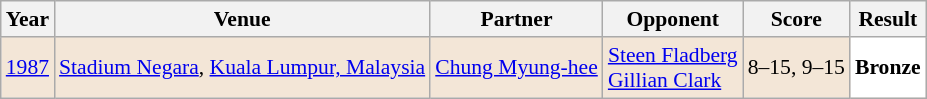<table class="sortable wikitable" style="font-size: 90%;">
<tr>
<th>Year</th>
<th>Venue</th>
<th>Partner</th>
<th>Opponent</th>
<th>Score</th>
<th>Result</th>
</tr>
<tr style="background:#F3E6D7">
<td align="center"><a href='#'>1987</a></td>
<td><a href='#'>Stadium Negara</a>, <a href='#'>Kuala Lumpur, Malaysia</a></td>
<td> <a href='#'>Chung Myung-hee</a></td>
<td> <a href='#'>Steen Fladberg</a><br> <a href='#'>Gillian Clark</a></td>
<td>8–15, 9–15</td>
<td style="text-align:left; background:white"> <strong>Bronze</strong></td>
</tr>
</table>
